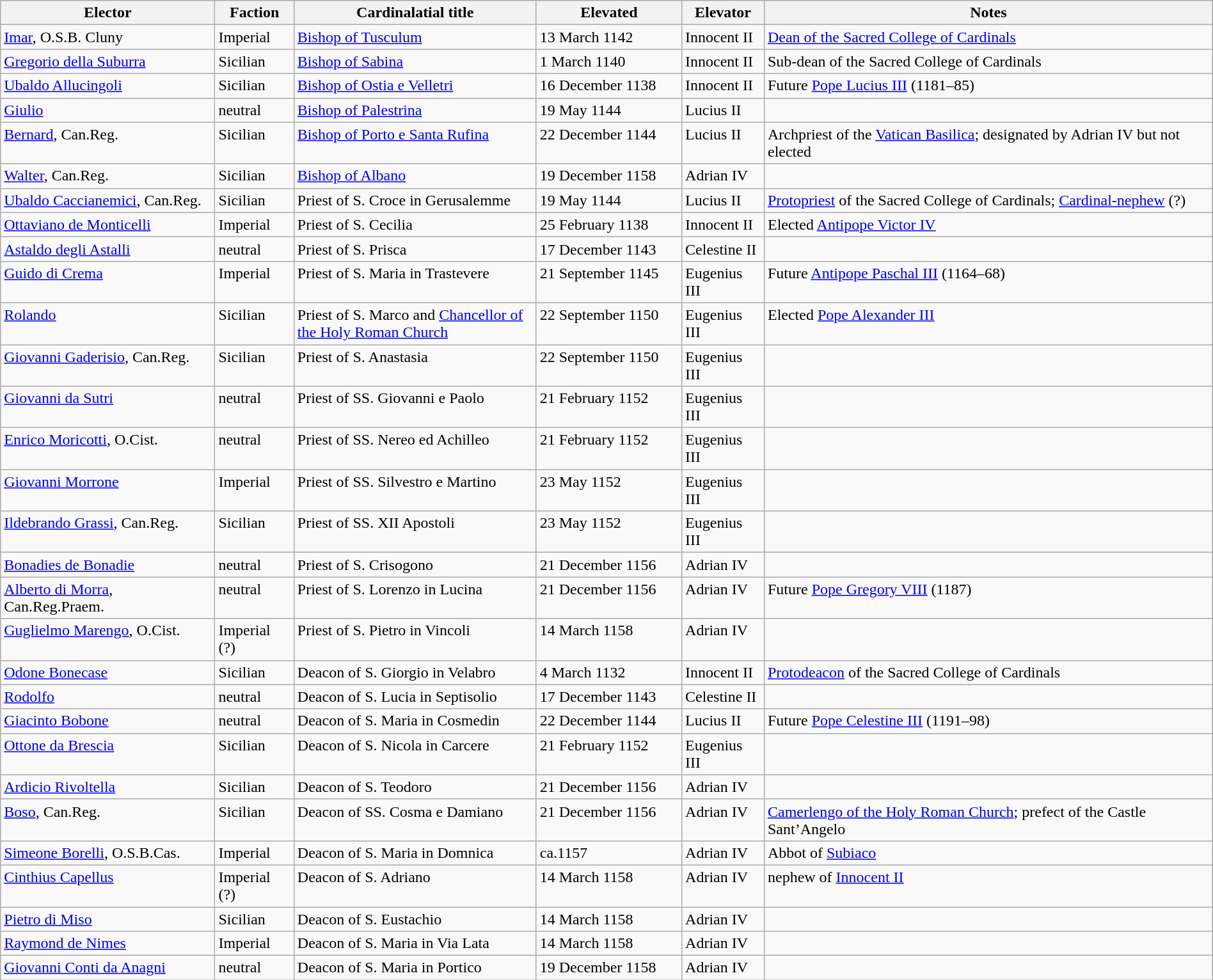<table class="wikitable sortable" style="width:100%">
<tr>
<th width="*">Elector</th>
<th width="*">Faction</th>
<th width="20%">Cardinalatial title</th>
<th width="12%">Elevated</th>
<th width="*">Elevator</th>
<th width="*">Notes</th>
</tr>
<tr valign="top">
<td><a href='#'>Imar</a>, O.S.B. Cluny</td>
<td>Imperial</td>
<td><a href='#'>Bishop of Tusculum</a></td>
<td>13 March 1142</td>
<td>Innocent II</td>
<td><a href='#'>Dean of the Sacred College of Cardinals</a></td>
</tr>
<tr valign="top">
<td><a href='#'>Gregorio della Suburra</a></td>
<td>Sicilian</td>
<td><a href='#'>Bishop of Sabina</a></td>
<td>1 March 1140</td>
<td>Innocent II</td>
<td>Sub-dean of the Sacred College of Cardinals</td>
</tr>
<tr valign="top">
<td><a href='#'>Ubaldo Allucingoli</a></td>
<td>Sicilian</td>
<td><a href='#'>Bishop of Ostia e Velletri</a></td>
<td>16 December 1138</td>
<td>Innocent II</td>
<td>Future <a href='#'>Pope Lucius III</a> (1181–85)</td>
</tr>
<tr valign="top">
<td><a href='#'>Giulio</a></td>
<td>neutral</td>
<td><a href='#'>Bishop of Palestrina</a></td>
<td>19 May 1144</td>
<td>Lucius II</td>
<td></td>
</tr>
<tr valign="top">
<td><a href='#'>Bernard</a>, Can.Reg.</td>
<td>Sicilian</td>
<td><a href='#'>Bishop of Porto e Santa Rufina</a></td>
<td>22 December 1144</td>
<td>Lucius II</td>
<td>Archpriest of the <a href='#'>Vatican Basilica</a>; designated by Adrian IV but not elected</td>
</tr>
<tr valign="top">
<td><a href='#'>Walter</a>, Can.Reg.</td>
<td>Sicilian</td>
<td><a href='#'>Bishop of Albano</a></td>
<td>19 December 1158</td>
<td>Adrian IV</td>
<td></td>
</tr>
<tr valign="top">
<td><a href='#'>Ubaldo Caccianemici</a>, Can.Reg.</td>
<td>Sicilian</td>
<td>Priest of S. Croce in Gerusalemme</td>
<td>19 May 1144</td>
<td>Lucius II</td>
<td><a href='#'>Protopriest</a> of the Sacred College of Cardinals; <a href='#'>Cardinal-nephew</a> (?)</td>
</tr>
<tr valign="top">
<td><a href='#'>Ottaviano de Monticelli</a></td>
<td>Imperial</td>
<td>Priest of S. Cecilia</td>
<td>25 February 1138</td>
<td>Innocent II</td>
<td>Elected <a href='#'>Antipope Victor IV</a></td>
</tr>
<tr valign="top">
<td><a href='#'>Astaldo degli Astalli</a></td>
<td>neutral</td>
<td>Priest of S. Prisca</td>
<td>17 December 1143</td>
<td>Celestine II</td>
<td></td>
</tr>
<tr valign="top">
<td><a href='#'>Guido di Crema</a></td>
<td>Imperial</td>
<td>Priest of S. Maria in Trastevere</td>
<td>21 September 1145</td>
<td>Eugenius III</td>
<td>Future <a href='#'>Antipope Paschal III</a> (1164–68)</td>
</tr>
<tr valign="top">
<td><a href='#'>Rolando</a></td>
<td>Sicilian</td>
<td>Priest of S. Marco and <a href='#'>Chancellor of the Holy Roman Church</a></td>
<td>22 September 1150</td>
<td>Eugenius III</td>
<td>Elected <a href='#'>Pope Alexander III</a></td>
</tr>
<tr valign="top">
<td><a href='#'>Giovanni Gaderisio</a>, Can.Reg.</td>
<td>Sicilian</td>
<td>Priest of S. Anastasia</td>
<td>22 September 1150</td>
<td>Eugenius III</td>
<td></td>
</tr>
<tr valign="top">
<td><a href='#'>Giovanni da Sutri</a></td>
<td>neutral</td>
<td>Priest of SS. Giovanni e Paolo</td>
<td>21 February 1152</td>
<td>Eugenius III</td>
<td></td>
</tr>
<tr valign="top">
<td><a href='#'>Enrico Moricotti</a>, O.Cist.</td>
<td>neutral</td>
<td>Priest of SS. Nereo ed Achilleo</td>
<td>21 February 1152</td>
<td>Eugenius III</td>
<td></td>
</tr>
<tr valign="top">
<td><a href='#'>Giovanni Morrone</a></td>
<td>Imperial</td>
<td>Priest of SS. Silvestro e Martino</td>
<td>23 May 1152</td>
<td>Eugenius III</td>
<td></td>
</tr>
<tr valign="top">
<td><a href='#'>Ildebrando Grassi</a>, Can.Reg.</td>
<td>Sicilian</td>
<td>Priest of SS. XII Apostoli</td>
<td>23 May 1152</td>
<td>Eugenius III</td>
<td></td>
</tr>
<tr valign="top">
<td><a href='#'>Bonadies de Bonadie</a></td>
<td>neutral</td>
<td>Priest of S. Crisogono</td>
<td>21 December 1156</td>
<td>Adrian IV</td>
<td></td>
</tr>
<tr valign="top">
<td><a href='#'>Alberto di Morra</a>, Can.Reg.Praem.</td>
<td>neutral</td>
<td>Priest of S. Lorenzo in Lucina</td>
<td>21 December 1156</td>
<td>Adrian IV</td>
<td>Future <a href='#'>Pope Gregory VIII</a> (1187)</td>
</tr>
<tr valign="top">
<td><a href='#'>Guglielmo Marengo</a>, O.Cist.</td>
<td>Imperial (?)</td>
<td>Priest of S. Pietro in Vincoli</td>
<td>14 March 1158</td>
<td>Adrian IV</td>
<td></td>
</tr>
<tr valign="top">
<td><a href='#'>Odone Bonecase</a></td>
<td>Sicilian</td>
<td>Deacon of S. Giorgio in Velabro</td>
<td>4 March 1132</td>
<td>Innocent II</td>
<td><a href='#'>Protodeacon</a> of the Sacred College of Cardinals</td>
</tr>
<tr valign="top">
<td><a href='#'>Rodolfo</a></td>
<td>neutral</td>
<td>Deacon of S. Lucia in Septisolio</td>
<td>17 December 1143</td>
<td>Celestine II</td>
<td></td>
</tr>
<tr valign="top">
<td><a href='#'>Giacinto Bobone</a></td>
<td>neutral</td>
<td>Deacon of S. Maria in Cosmedin</td>
<td>22 December 1144</td>
<td>Lucius II</td>
<td>Future <a href='#'>Pope Celestine III</a> (1191–98)</td>
</tr>
<tr valign="top">
<td><a href='#'>Ottone da Brescia</a></td>
<td>Sicilian</td>
<td>Deacon of S. Nicola in Carcere</td>
<td>21 February 1152</td>
<td>Eugenius III</td>
<td></td>
</tr>
<tr valign="top">
<td><a href='#'>Ardicio Rivoltella</a></td>
<td>Sicilian</td>
<td>Deacon of S. Teodoro</td>
<td>21 December 1156</td>
<td>Adrian IV</td>
<td></td>
</tr>
<tr valign="top">
<td><a href='#'>Boso</a>, Can.Reg.</td>
<td>Sicilian</td>
<td>Deacon of SS. Cosma e Damiano</td>
<td>21 December 1156</td>
<td>Adrian IV</td>
<td><a href='#'>Camerlengo of the Holy Roman Church</a>; prefect of the Castle Sant’Angelo</td>
</tr>
<tr valign="top">
<td><a href='#'>Simeone Borelli</a>, O.S.B.Cas.</td>
<td>Imperial</td>
<td>Deacon of S. Maria in Domnica</td>
<td>ca.1157</td>
<td>Adrian IV</td>
<td>Abbot of <a href='#'>Subiaco</a></td>
</tr>
<tr valign="top">
<td><a href='#'>Cinthius Capellus</a></td>
<td>Imperial (?)</td>
<td>Deacon of S. Adriano</td>
<td>14 March 1158</td>
<td>Adrian IV</td>
<td>nephew of <a href='#'>Innocent II</a></td>
</tr>
<tr valign="top">
<td><a href='#'>Pietro di Miso</a></td>
<td>Sicilian</td>
<td>Deacon of S. Eustachio</td>
<td>14 March 1158</td>
<td>Adrian IV</td>
<td></td>
</tr>
<tr valign="top">
<td><a href='#'>Raymond de Nimes</a></td>
<td>Imperial</td>
<td>Deacon of S. Maria in Via Lata</td>
<td>14 March 1158</td>
<td>Adrian IV</td>
<td></td>
</tr>
<tr valign="top">
<td><a href='#'>Giovanni Conti da Anagni</a></td>
<td>neutral</td>
<td>Deacon of S. Maria in Portico</td>
<td>19 December 1158</td>
<td>Adrian IV</td>
<td></td>
</tr>
</table>
